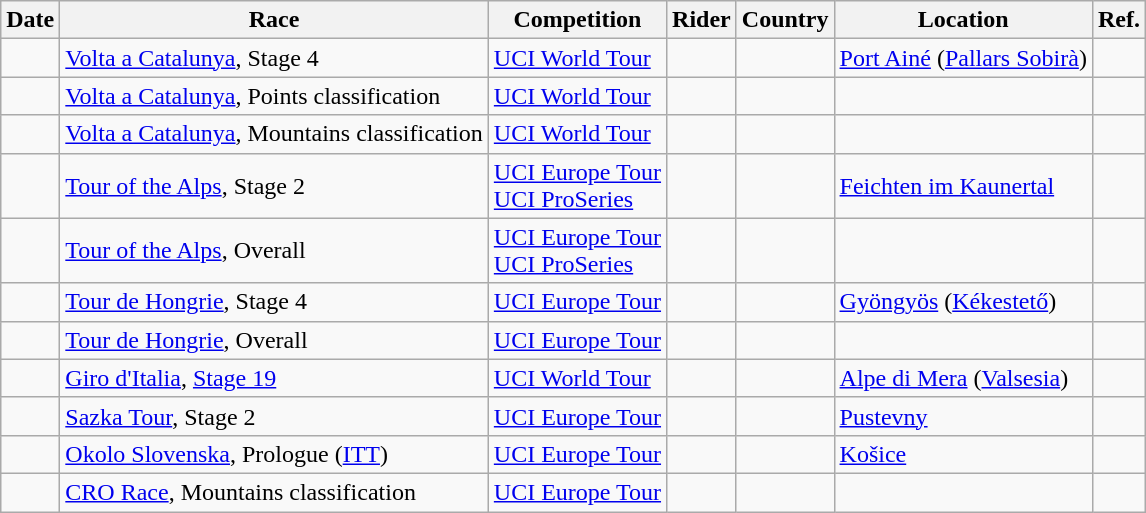<table class="wikitable sortable">
<tr>
<th>Date</th>
<th>Race</th>
<th>Competition</th>
<th>Rider</th>
<th>Country</th>
<th>Location</th>
<th class="unsortable">Ref.</th>
</tr>
<tr>
<td></td>
<td><a href='#'>Volta a Catalunya</a>, Stage 4</td>
<td><a href='#'>UCI World Tour</a></td>
<td></td>
<td></td>
<td><a href='#'>Port Ainé</a> (<a href='#'>Pallars Sobirà</a>)</td>
<td align="center"></td>
</tr>
<tr>
<td></td>
<td><a href='#'>Volta a Catalunya</a>, Points classification</td>
<td><a href='#'>UCI World Tour</a></td>
<td></td>
<td></td>
<td></td>
<td align="center"></td>
</tr>
<tr>
<td></td>
<td><a href='#'>Volta a Catalunya</a>, Mountains classification</td>
<td><a href='#'>UCI World Tour</a></td>
<td></td>
<td></td>
<td></td>
<td align="center"></td>
</tr>
<tr>
<td></td>
<td><a href='#'>Tour of the Alps</a>, Stage 2</td>
<td><a href='#'>UCI Europe Tour</a> <br> <a href='#'>UCI ProSeries</a></td>
<td></td>
<td></td>
<td><a href='#'>Feichten im Kaunertal</a></td>
<td align="center"></td>
</tr>
<tr>
<td></td>
<td><a href='#'>Tour of the Alps</a>, Overall</td>
<td><a href='#'>UCI Europe Tour</a> <br> <a href='#'>UCI ProSeries</a></td>
<td></td>
<td></td>
<td></td>
<td align="center"></td>
</tr>
<tr>
<td></td>
<td><a href='#'>Tour de Hongrie</a>, Stage 4</td>
<td><a href='#'>UCI Europe Tour</a></td>
<td></td>
<td></td>
<td><a href='#'>Gyöngyös</a> (<a href='#'>Kékestető</a>)</td>
<td align="center"></td>
</tr>
<tr>
<td></td>
<td><a href='#'>Tour de Hongrie</a>, Overall</td>
<td><a href='#'>UCI Europe Tour</a></td>
<td></td>
<td></td>
<td></td>
<td align="center"></td>
</tr>
<tr>
<td></td>
<td><a href='#'>Giro d'Italia</a>, <a href='#'>Stage 19</a></td>
<td><a href='#'>UCI World Tour</a></td>
<td></td>
<td></td>
<td><a href='#'>Alpe di Mera</a> (<a href='#'>Valsesia</a>)</td>
<td align="center"></td>
</tr>
<tr>
<td></td>
<td><a href='#'>Sazka Tour</a>, Stage 2</td>
<td><a href='#'>UCI Europe Tour</a></td>
<td></td>
<td></td>
<td><a href='#'>Pustevny</a></td>
<td align="center"></td>
</tr>
<tr>
<td></td>
<td><a href='#'>Okolo Slovenska</a>, Prologue (<a href='#'>ITT</a>)</td>
<td><a href='#'>UCI Europe Tour</a></td>
<td></td>
<td></td>
<td><a href='#'>Košice</a></td>
<td align="center"></td>
</tr>
<tr>
<td></td>
<td><a href='#'>CRO Race</a>, Mountains classification</td>
<td><a href='#'>UCI Europe Tour</a></td>
<td></td>
<td></td>
<td></td>
<td align="center"></td>
</tr>
</table>
